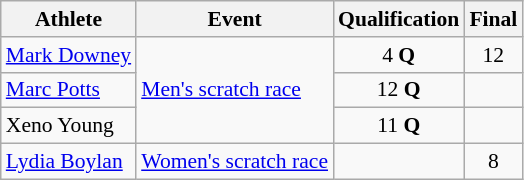<table class="wikitable" style="font-size:90%;">
<tr>
<th>Athlete</th>
<th>Event</th>
<th>Qualification</th>
<th>Final</th>
</tr>
<tr align=center>
<td align=left><a href='#'>Mark Downey</a></td>
<td align=left rowspan=3><a href='#'>Men's scratch race</a></td>
<td>4 <strong>Q</strong></td>
<td>12</td>
</tr>
<tr align=center>
<td align=left><a href='#'>Marc Potts</a></td>
<td>12 <strong>Q</strong></td>
<td></td>
</tr>
<tr align=center>
<td align=left>Xeno Young</td>
<td>11 <strong>Q</strong></td>
<td></td>
</tr>
<tr align=center>
<td align=left><a href='#'>Lydia Boylan</a></td>
<td align=left><a href='#'>Women's scratch race</a></td>
<td></td>
<td>8</td>
</tr>
</table>
